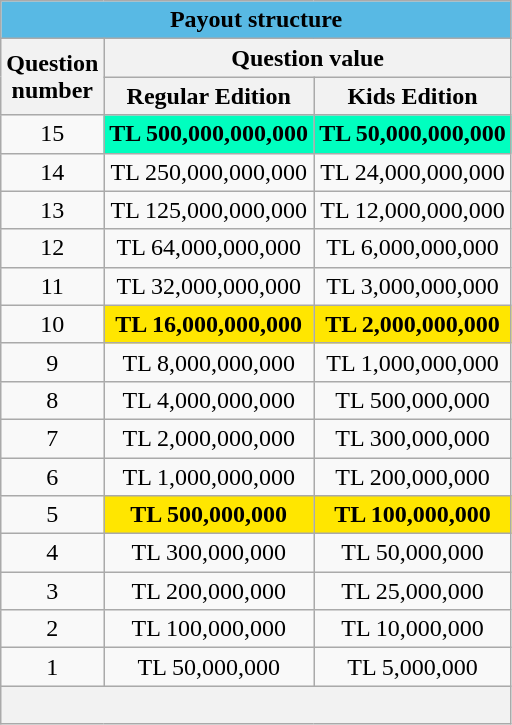<table class="wikitable" style="text-align:center;">
<tr>
<th colspan="3" style="background: #58B9E4">Payout structure</th>
</tr>
<tr>
<th rowspan="2">Question<br>number</th>
<th colspan="2">Question value</th>
</tr>
<tr>
<th>Regular Edition</th>
<th>Kids Edition</th>
</tr>
<tr>
<td>15</td>
<td style="background: #00FFBF"><strong>TL 500,000,000,000</strong></td>
<td style="background: #00FFBF"><strong>TL 50,000,000,000</strong></td>
</tr>
<tr>
<td>14</td>
<td>TL 250,000,000,000</td>
<td>TL 24,000,000,000</td>
</tr>
<tr>
<td>13</td>
<td>TL 125,000,000,000</td>
<td>TL 12,000,000,000</td>
</tr>
<tr>
<td>12</td>
<td>TL 64,000,000,000</td>
<td>TL 6,000,000,000</td>
</tr>
<tr>
<td>11</td>
<td>TL 32,000,000,000</td>
<td>TL 3,000,000,000</td>
</tr>
<tr>
<td>10</td>
<td style="background: #FFE600"><strong>TL 16,000,000,000</strong></td>
<td style="background: #FFE600"><strong>TL 2,000,000,000</strong></td>
</tr>
<tr>
<td>9</td>
<td>TL 8,000,000,000</td>
<td>TL 1,000,000,000</td>
</tr>
<tr>
<td>8</td>
<td>TL 4,000,000,000</td>
<td>TL 500,000,000</td>
</tr>
<tr>
<td>7</td>
<td>TL 2,000,000,000</td>
<td>TL 300,000,000</td>
</tr>
<tr>
<td>6</td>
<td>TL 1,000,000,000</td>
<td>TL 200,000,000</td>
</tr>
<tr>
<td>5</td>
<td style="background: #FFE600"><strong>TL 500,000,000</strong></td>
<td style="background: #FFE600"><strong>TL 100,000,000</strong></td>
</tr>
<tr>
<td>4</td>
<td>TL 300,000,000</td>
<td>TL 50,000,000</td>
</tr>
<tr>
<td>3</td>
<td>TL 200,000,000</td>
<td>TL 25,000,000</td>
</tr>
<tr>
<td>2</td>
<td>TL 100,000,000</td>
<td>TL 10,000,000</td>
</tr>
<tr>
<td>1</td>
<td>TL 50,000,000</td>
<td>TL 5,000,000</td>
</tr>
<tr>
<th colspan="3" style="text-align:left"><br></th>
</tr>
</table>
